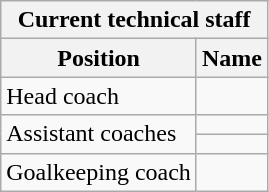<table class="wikitable" style="text-align:left;font-size:100%;">
<tr>
<th colspan="2">Current technical staff</th>
</tr>
<tr>
<th>Position</th>
<th>Name</th>
</tr>
<tr>
<td>Head coach</td>
<td> </td>
</tr>
<tr>
<td rowspan="2">Assistant coaches</td>
<td> </td>
</tr>
<tr>
<td> </td>
</tr>
<tr>
<td>Goalkeeping coach</td>
<td> </td>
</tr>
</table>
